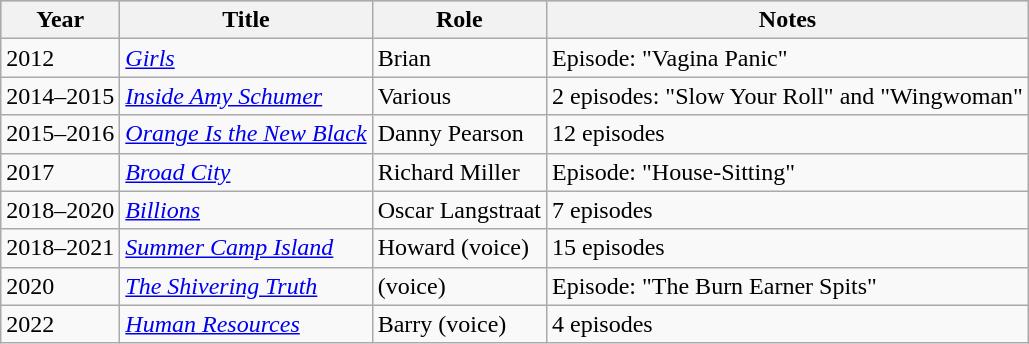<table class="wikitable">
<tr style="background:#b0c4de; text-align:center;">
<th>Year</th>
<th>Title</th>
<th>Role</th>
<th>Notes</th>
</tr>
<tr>
<td>2012</td>
<td><em><a href='#'>Girls</a></em></td>
<td>Brian</td>
<td>Episode: "Vagina Panic"</td>
</tr>
<tr>
<td>2014–2015</td>
<td><em><a href='#'>Inside Amy Schumer</a></em></td>
<td>Various</td>
<td>2 episodes: "Slow Your Roll" and "Wingwoman"</td>
</tr>
<tr>
<td>2015–2016</td>
<td><em><a href='#'>Orange Is the New Black</a></em></td>
<td>Danny Pearson</td>
<td>12 episodes</td>
</tr>
<tr>
<td>2017</td>
<td><em><a href='#'>Broad City</a></em></td>
<td>Richard Miller</td>
<td>Episode: "House-Sitting"</td>
</tr>
<tr>
<td>2018–2020</td>
<td><em><a href='#'>Billions</a></em></td>
<td>Oscar Langstraat</td>
<td>7 episodes</td>
</tr>
<tr>
<td>2018–2021</td>
<td><em><a href='#'>Summer Camp Island</a></em></td>
<td>Howard (voice)</td>
<td>15 episodes</td>
</tr>
<tr>
<td>2020</td>
<td><em><a href='#'>The Shivering Truth</a></em></td>
<td>(voice)</td>
<td>Episode: "The Burn Earner Spits"</td>
</tr>
<tr>
<td>2022</td>
<td><em><a href='#'>Human Resources</a></em></td>
<td>Barry (voice)</td>
<td>4 episodes</td>
</tr>
</table>
